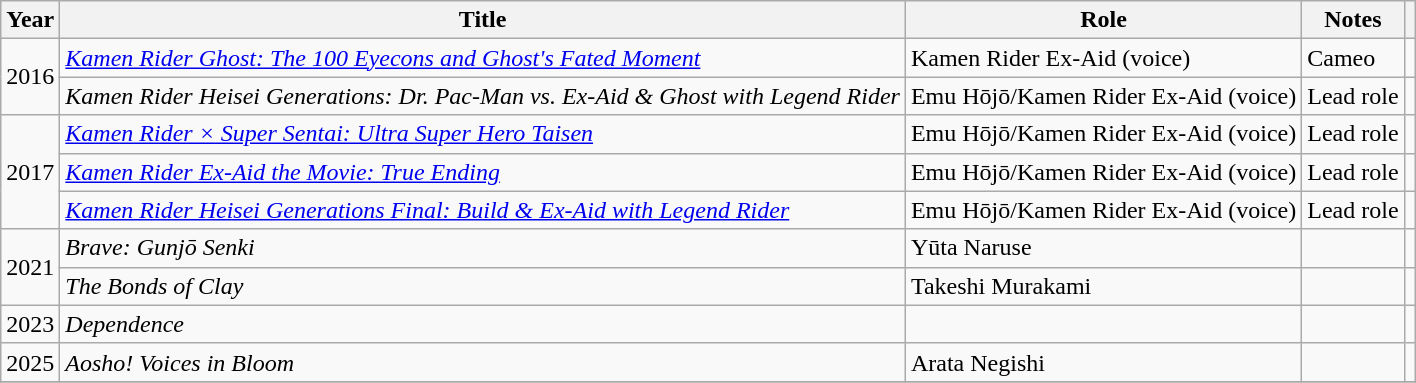<table class="wikitable">
<tr>
<th>Year</th>
<th>Title</th>
<th>Role</th>
<th>Notes</th>
<th></th>
</tr>
<tr>
<td rowspan="2">2016</td>
<td><em><a href='#'>Kamen Rider Ghost: The 100 Eyecons and Ghost's Fated Moment</a></em></td>
<td>Kamen Rider Ex-Aid (voice)</td>
<td>Cameo</td>
<td></td>
</tr>
<tr>
<td><em>Kamen Rider Heisei Generations: Dr. Pac-Man vs. Ex-Aid & Ghost with Legend Rider</em></td>
<td>Emu Hōjō/Kamen Rider Ex-Aid (voice)</td>
<td>Lead role</td>
<td></td>
</tr>
<tr>
<td rowspan="3">2017</td>
<td><em><a href='#'>Kamen Rider × Super Sentai: Ultra Super Hero Taisen</a></em></td>
<td>Emu Hōjō/Kamen Rider Ex-Aid (voice)</td>
<td>Lead role</td>
<td></td>
</tr>
<tr>
<td><em><a href='#'>Kamen Rider Ex-Aid the Movie: True Ending</a></em></td>
<td>Emu Hōjō/Kamen Rider Ex-Aid (voice)</td>
<td>Lead role</td>
<td></td>
</tr>
<tr>
<td><em><a href='#'>Kamen Rider Heisei Generations Final: Build & Ex-Aid with Legend Rider</a></em></td>
<td>Emu Hōjō/Kamen Rider Ex-Aid (voice)</td>
<td>Lead role</td>
<td></td>
</tr>
<tr>
<td rowspan="2">2021</td>
<td><em>Brave: Gunjō Senki</em></td>
<td>Yūta Naruse</td>
<td></td>
<td></td>
</tr>
<tr>
<td><em>The Bonds of Clay</em></td>
<td>Takeshi Murakami</td>
<td></td>
<td></td>
</tr>
<tr>
<td>2023</td>
<td><em>Dependence</em></td>
<td></td>
<td></td>
<td></td>
</tr>
<tr>
<td>2025</td>
<td><em>Aosho! Voices in Bloom</em></td>
<td>Arata Negishi</td>
<td></td>
<td></td>
</tr>
<tr>
</tr>
</table>
